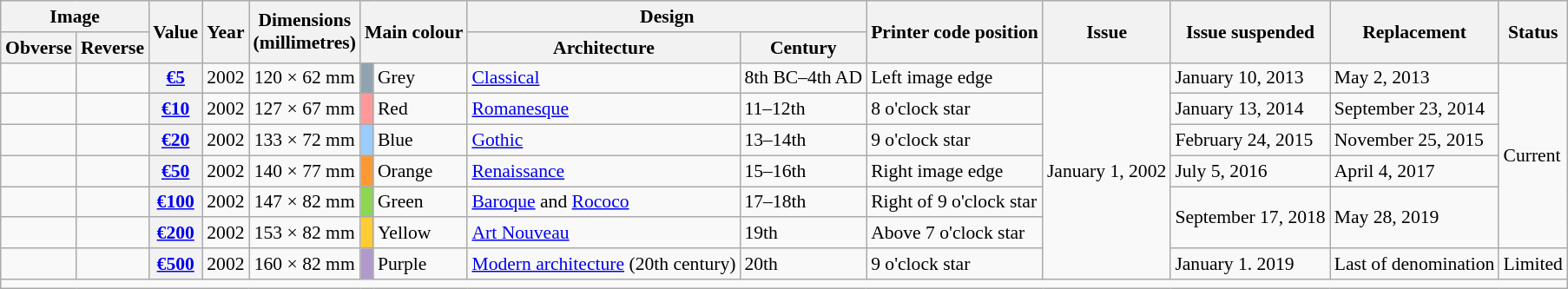<table class="wikitable"  style="margin:auto; font-size:90%;">
<tr>
<th colspan="2">Image</th>
<th rowspan="2">Value</th>
<th rowspan="2">Year</th>
<th rowspan="2">Dimensions<br>(millimetres)</th>
<th rowspan="2" colspan="2">Main colour</th>
<th colspan="2">Design</th>
<th rowspan="2">Printer code position</th>
<th rowspan="2">Issue</th>
<th rowspan="2">Issue suspended</th>
<th rowspan="2">Replacement</th>
<th rowspan="2">Status</th>
</tr>
<tr The age of iron and glass>
<th>Obverse</th>
<th>Reverse</th>
<th>Architecture</th>
<th>Century</th>
</tr>
<tr>
<td style="text-align:center;"></td>
<td style="text-align:center;"></td>
<th><a href='#'>€5</a></th>
<td>2002</td>
<td style="text-align:center;">120 × 62 mm</td>
<td style="text-align:center; background:#91A3B0;"></td>
<td>Grey</td>
<td><a href='#'>Classical</a></td>
<td>8th BC–4th AD</td>
<td>Left image edge</td>
<td rowspan="7">January 1, 2002</td>
<td>January 10, 2013</td>
<td>May 2, 2013</td>
<td rowspan="6">Current</td>
</tr>
<tr>
<td style="text-align:center;"></td>
<td style="text-align:center;"></td>
<th><a href='#'>€10</a></th>
<td>2002</td>
<td style="text-align:center;">127 × 67 mm</td>
<td style="text-align:center; background:#f99;"></td>
<td>Red</td>
<td><a href='#'>Romanesque</a></td>
<td>11–12th</td>
<td>8 o'clock star</td>
<td>January 13, 2014</td>
<td>September 23, 2014</td>
</tr>
<tr>
<td style="text-align:center;"></td>
<td style="text-align:center;"></td>
<th><a href='#'>€20</a></th>
<td>2002</td>
<td style="text-align:center;">133 × 72 mm</td>
<td style="text-align:center; background:#9cf;"></td>
<td>Blue</td>
<td><a href='#'>Gothic</a></td>
<td>13–14th</td>
<td>9 o'clock star</td>
<td>February 24, 2015</td>
<td>November 25, 2015</td>
</tr>
<tr>
<td style="text-align:center;"></td>
<td style="text-align:center;"></td>
<th><a href='#'>€50</a></th>
<td>2002</td>
<td style="text-align:center;">140 × 77 mm</td>
<td style="text-align:center; background:#f93;"></td>
<td>Orange</td>
<td><a href='#'>Renaissance</a></td>
<td>15–16th</td>
<td>Right image edge</td>
<td>July 5, 2016</td>
<td>April 4, 2017</td>
</tr>
<tr>
<td style="text-align:center;"></td>
<td style="text-align:center;"></td>
<th><a href='#'>€100</a></th>
<td>2002</td>
<td style="text-align:center;">147 × 82 mm</td>
<td style="text-align:center; background:#8cd653;"></td>
<td>Green</td>
<td><a href='#'>Baroque</a> and <a href='#'>Rococo</a></td>
<td>17–18th</td>
<td>Right of 9 o'clock star</td>
<td rowspan="2">September 17, 2018</td>
<td rowspan="2">May 28, 2019</td>
</tr>
<tr>
<td style="text-align:center;"></td>
<td style="text-align:center;"></td>
<th><a href='#'>€200</a></th>
<td>2002</td>
<td style="text-align:center;">153 × 82 mm</td>
<td style="text-align:center; background:#ffcc33;"></td>
<td>Yellow</td>
<td><a href='#'>Art Nouveau</a></td>
<td>19th</td>
<td>Above 7 o'clock star</td>
</tr>
<tr>
<td style="text-align:center;"></td>
<td style="text-align:center;"></td>
<th><a href='#'>€500</a></th>
<td>2002</td>
<td style="text-align:center;">160 × 82 mm</td>
<td style="text-align:center; background:#b299cc;"></td>
<td>Purple</td>
<td><a href='#'>Modern architecture</a> (20th century)</td>
<td>20th</td>
<td>9 o'clock star</td>
<td>January 1. 2019</td>
<td>Last of denomination</td>
<td>Limited</td>
</tr>
<tr>
<td colspan="14"></td>
</tr>
</table>
